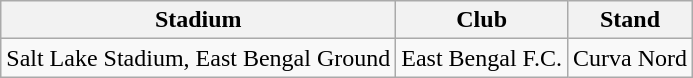<table class="wikitable sortable">
<tr>
<th>Stadium</th>
<th>Club</th>
<th>Stand</th>
</tr>
<tr>
<td>Salt Lake Stadium, East Bengal Ground</td>
<td>East Bengal F.C.</td>
<td>Curva Nord</td>
</tr>
</table>
